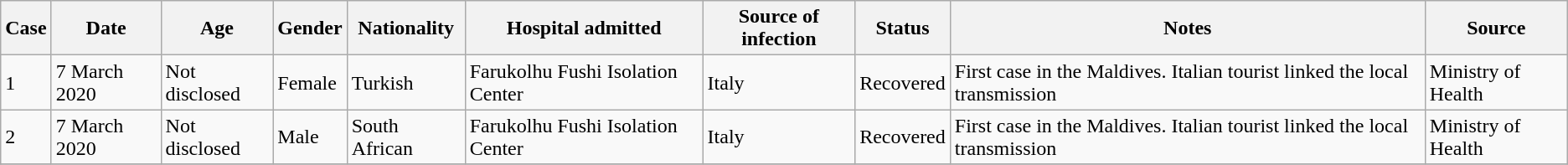<table class="wikitable sortable">
<tr>
<th>Case</th>
<th>Date</th>
<th>Age</th>
<th>Gender</th>
<th>Nationality</th>
<th>Hospital admitted</th>
<th>Source of infection</th>
<th>Status</th>
<th>Notes</th>
<th>Source</th>
</tr>
<tr>
<td>1</td>
<td>7 March 2020</td>
<td>Not disclosed</td>
<td>Female</td>
<td>Turkish</td>
<td>Farukolhu Fushi Isolation Center</td>
<td>Italy</td>
<td>Recovered</td>
<td>First case in the Maldives. Italian tourist linked the local transmission</td>
<td>Ministry of Health</td>
</tr>
<tr>
<td>2</td>
<td>7 March 2020</td>
<td>Not disclosed</td>
<td>Male</td>
<td>South African</td>
<td>Farukolhu Fushi Isolation Center</td>
<td>Italy</td>
<td>Recovered</td>
<td>First case in the Maldives. Italian tourist linked the local transmission</td>
<td>Ministry of Health</td>
</tr>
<tr>
</tr>
</table>
